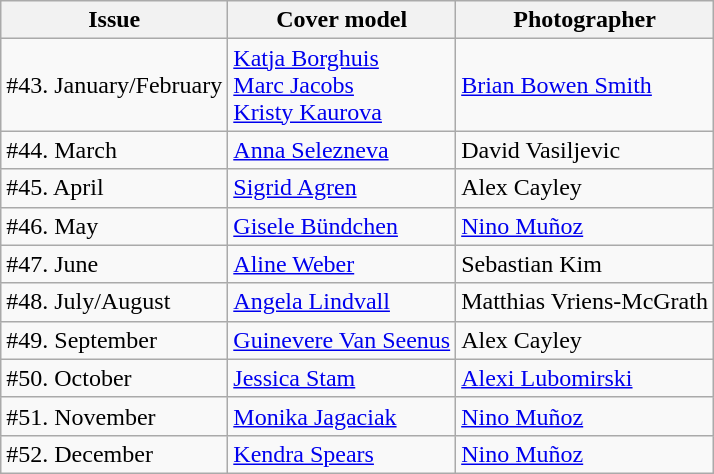<table class="sortable wikitable">
<tr>
<th>Issue</th>
<th>Cover model</th>
<th>Photographer</th>
</tr>
<tr>
<td>#43. January/February</td>
<td><a href='#'>Katja Borghuis</a><br><a href='#'>Marc Jacobs</a><br><a href='#'>Kristy Kaurova</a></td>
<td><a href='#'>Brian Bowen Smith</a></td>
</tr>
<tr>
<td>#44. March</td>
<td><a href='#'>Anna Selezneva</a></td>
<td>David Vasiljevic</td>
</tr>
<tr>
<td>#45. April</td>
<td><a href='#'>Sigrid Agren</a></td>
<td>Alex Cayley</td>
</tr>
<tr>
<td>#46. May</td>
<td><a href='#'>Gisele Bündchen</a></td>
<td><a href='#'>Nino Muñoz</a></td>
</tr>
<tr>
<td>#47. June</td>
<td><a href='#'>Aline Weber</a></td>
<td>Sebastian Kim</td>
</tr>
<tr>
<td>#48. July/August</td>
<td><a href='#'>Angela Lindvall</a></td>
<td>Matthias Vriens-McGrath</td>
</tr>
<tr>
<td>#49. September</td>
<td><a href='#'>Guinevere Van Seenus</a></td>
<td>Alex Cayley</td>
</tr>
<tr>
<td>#50. October</td>
<td><a href='#'>Jessica Stam</a></td>
<td><a href='#'>Alexi Lubomirski</a></td>
</tr>
<tr>
<td>#51. November</td>
<td><a href='#'>Monika Jagaciak</a></td>
<td><a href='#'>Nino Muñoz</a></td>
</tr>
<tr>
<td>#52. December</td>
<td><a href='#'>Kendra Spears</a></td>
<td><a href='#'>Nino Muñoz</a></td>
</tr>
</table>
